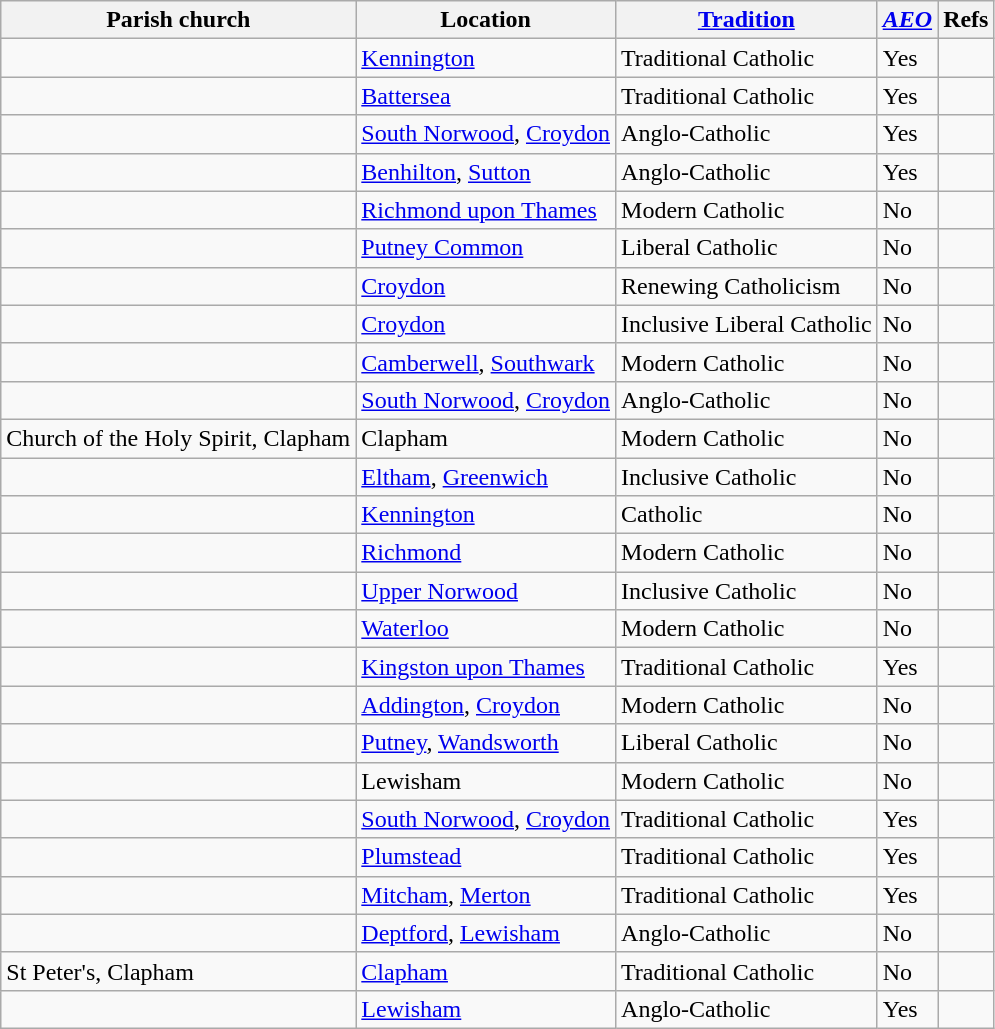<table class="wikitable sortable">
<tr>
<th>Parish church</th>
<th>Location</th>
<th><a href='#'>Tradition</a></th>
<th><em><a href='#'>AEO</a></em></th>
<th class=unsortable>Refs</th>
</tr>
<tr>
<td></td>
<td><a href='#'>Kennington</a></td>
<td>Traditional Catholic</td>
<td>Yes</td>
<td></td>
</tr>
<tr>
<td></td>
<td><a href='#'>Battersea</a></td>
<td>Traditional Catholic</td>
<td>Yes</td>
<td></td>
</tr>
<tr>
<td></td>
<td><a href='#'>South Norwood</a>, <a href='#'>Croydon</a></td>
<td>Anglo-Catholic</td>
<td>Yes</td>
<td></td>
</tr>
<tr>
<td></td>
<td><a href='#'>Benhilton</a>, <a href='#'>Sutton</a></td>
<td>Anglo-Catholic</td>
<td>Yes</td>
<td></td>
</tr>
<tr>
<td></td>
<td><a href='#'>Richmond upon Thames</a></td>
<td>Modern Catholic</td>
<td>No</td>
<td></td>
</tr>
<tr>
<td></td>
<td><a href='#'>Putney Common</a></td>
<td>Liberal Catholic</td>
<td>No</td>
<td></td>
</tr>
<tr>
<td></td>
<td><a href='#'>Croydon</a></td>
<td>Renewing Catholicism</td>
<td>No</td>
<td></td>
</tr>
<tr>
<td></td>
<td><a href='#'>Croydon</a></td>
<td>Inclusive Liberal Catholic</td>
<td>No</td>
<td></td>
</tr>
<tr>
<td></td>
<td><a href='#'>Camberwell</a>, <a href='#'>Southwark</a></td>
<td>Modern Catholic</td>
<td>No</td>
<td></td>
</tr>
<tr>
<td></td>
<td><a href='#'>South Norwood</a>, <a href='#'>Croydon</a></td>
<td>Anglo-Catholic</td>
<td>No</td>
<td></td>
</tr>
<tr>
<td>Church of the Holy Spirit, Clapham</td>
<td>Clapham</td>
<td>Modern Catholic</td>
<td>No</td>
<td></td>
</tr>
<tr>
<td></td>
<td><a href='#'>Eltham</a>, <a href='#'>Greenwich</a></td>
<td>Inclusive Catholic</td>
<td>No</td>
<td></td>
</tr>
<tr>
<td></td>
<td><a href='#'>Kennington</a></td>
<td>Catholic</td>
<td>No</td>
<td></td>
</tr>
<tr>
<td></td>
<td><a href='#'>Richmond</a></td>
<td>Modern Catholic</td>
<td>No</td>
<td></td>
</tr>
<tr>
<td></td>
<td><a href='#'>Upper Norwood</a></td>
<td>Inclusive Catholic</td>
<td>No</td>
<td></td>
</tr>
<tr>
<td></td>
<td><a href='#'>Waterloo</a></td>
<td>Modern Catholic</td>
<td>No</td>
<td></td>
</tr>
<tr>
<td></td>
<td><a href='#'>Kingston upon Thames</a></td>
<td>Traditional Catholic</td>
<td>Yes</td>
<td></td>
</tr>
<tr>
<td></td>
<td><a href='#'>Addington</a>, <a href='#'>Croydon</a></td>
<td>Modern Catholic</td>
<td>No</td>
<td></td>
</tr>
<tr>
<td></td>
<td><a href='#'>Putney</a>, <a href='#'>Wandsworth</a></td>
<td>Liberal Catholic</td>
<td>No</td>
<td></td>
</tr>
<tr>
<td></td>
<td>Lewisham</td>
<td>Modern Catholic</td>
<td>No</td>
<td></td>
</tr>
<tr>
<td></td>
<td><a href='#'>South Norwood</a>, <a href='#'>Croydon</a></td>
<td>Traditional Catholic</td>
<td>Yes</td>
<td></td>
</tr>
<tr>
<td></td>
<td><a href='#'>Plumstead</a></td>
<td>Traditional Catholic</td>
<td>Yes</td>
<td></td>
</tr>
<tr>
<td></td>
<td><a href='#'>Mitcham</a>, <a href='#'>Merton</a></td>
<td>Traditional Catholic</td>
<td>Yes</td>
<td></td>
</tr>
<tr>
<td></td>
<td><a href='#'>Deptford</a>, <a href='#'>Lewisham</a></td>
<td>Anglo-Catholic</td>
<td>No</td>
<td></td>
</tr>
<tr>
<td>St Peter's, Clapham</td>
<td><a href='#'>Clapham</a></td>
<td>Traditional Catholic</td>
<td>No</td>
<td></td>
</tr>
<tr>
<td></td>
<td><a href='#'>Lewisham</a></td>
<td>Anglo-Catholic</td>
<td>Yes</td>
<td></td>
</tr>
</table>
